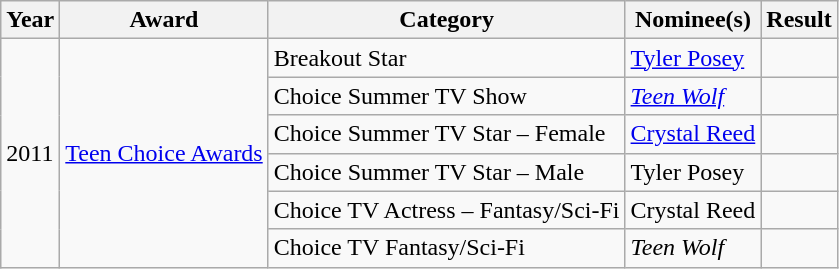<table class="wikitable sortable">
<tr>
<th>Year</th>
<th>Award</th>
<th>Category</th>
<th>Nominee(s)</th>
<th>Result</th>
</tr>
<tr>
<td rowspan="6">2011</td>
<td rowspan="6"><a href='#'>Teen Choice Awards</a></td>
<td>Breakout Star</td>
<td><a href='#'>Tyler Posey</a></td>
<td></td>
</tr>
<tr>
<td>Choice Summer TV Show</td>
<td><em><a href='#'>Teen Wolf</a></em></td>
<td></td>
</tr>
<tr>
<td>Choice Summer TV Star – Female</td>
<td><a href='#'>Crystal Reed</a></td>
<td></td>
</tr>
<tr>
<td>Choice Summer TV Star – Male</td>
<td>Tyler Posey</td>
<td></td>
</tr>
<tr>
<td>Choice TV Actress – Fantasy/Sci-Fi</td>
<td>Crystal Reed</td>
<td></td>
</tr>
<tr>
<td>Choice TV Fantasy/Sci-Fi</td>
<td><em>Teen Wolf</em></td>
<td></td>
</tr>
</table>
